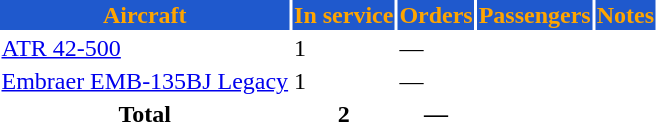<table>
<tr style="background-color:#1F59CD;color:orange;">
<th>Aircraft</th>
<th>In service</th>
<th>Orders</th>
<th>Passengers</th>
<th>Notes</th>
</tr>
<tr>
<td><a href='#'>ATR 42-500</a></td>
<td>1</td>
<td>—</td>
<td></td>
<td></td>
</tr>
<tr>
<td><a href='#'>Embraer EMB-135BJ Legacy</a></td>
<td>1</td>
<td>—</td>
<td></td>
<td></td>
</tr>
<tr>
<th>Total</th>
<th>2</th>
<th>—</th>
<th colspan="4"></th>
</tr>
</table>
